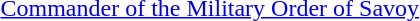<table>
<tr>
<td rowspan=2 style="width:60px; vertical-align:top;"></td>
<td><a href='#'>Commander of the Military Order of Savoy</a></td>
</tr>
</table>
